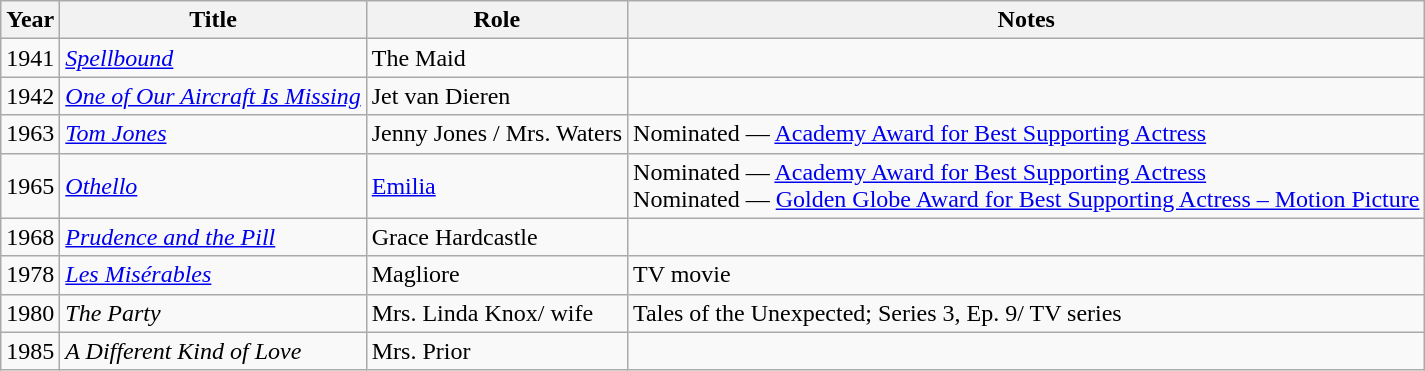<table class="wikitable">
<tr>
<th>Year</th>
<th>Title</th>
<th>Role</th>
<th>Notes</th>
</tr>
<tr>
<td>1941</td>
<td><em><a href='#'>Spellbound</a></em></td>
<td>The Maid</td>
<td></td>
</tr>
<tr>
<td>1942</td>
<td><em><a href='#'>One of Our Aircraft Is Missing</a></em></td>
<td>Jet van Dieren</td>
<td></td>
</tr>
<tr>
<td>1963</td>
<td><em><a href='#'>Tom Jones</a></em></td>
<td>Jenny Jones / Mrs. Waters</td>
<td>Nominated — <a href='#'>Academy Award for Best Supporting Actress</a></td>
</tr>
<tr>
<td>1965</td>
<td><em><a href='#'>Othello</a></em></td>
<td><a href='#'>Emilia</a></td>
<td>Nominated — <a href='#'>Academy Award for Best Supporting Actress</a><br>Nominated — <a href='#'>Golden Globe Award for Best Supporting Actress – Motion Picture</a></td>
</tr>
<tr>
<td>1968</td>
<td><em><a href='#'>Prudence and the Pill</a></em></td>
<td>Grace Hardcastle</td>
<td></td>
</tr>
<tr>
<td>1978</td>
<td><em><a href='#'>Les Misérables</a></em></td>
<td>Magliore</td>
<td>TV movie</td>
</tr>
<tr>
<td>1980</td>
<td><em>The Party</em></td>
<td>Mrs. Linda Knox/ wife</td>
<td>Tales of the Unexpected; Series 3, Ep. 9/ TV series</td>
</tr>
<tr>
<td>1985</td>
<td><em>A Different Kind of Love</em></td>
<td>Mrs. Prior</td>
<td></td>
</tr>
</table>
